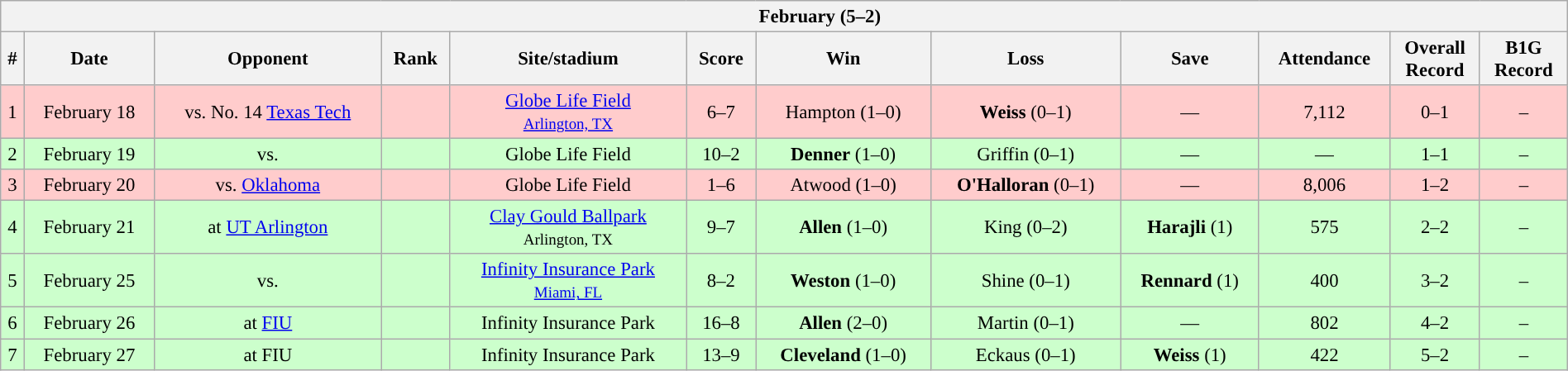<table class="wikitable collapsible collapsed" style="margin:auto; width:100%; text-align:center; font-size:95%">
<tr>
<th colspan=12 style="padding-left:4em;">February (5–2)</th>
</tr>
<tr>
<th>#</th>
<th>Date</th>
<th>Opponent</th>
<th>Rank</th>
<th>Site/stadium</th>
<th>Score</th>
<th>Win</th>
<th>Loss</th>
<th>Save</th>
<th>Attendance</th>
<th>Overall<br>Record</th>
<th>B1G<br>Record</th>
</tr>
<tr align="center" bgcolor="#ffcccc">
<td>1</td>
<td>February 18</td>
<td>vs. No. 14 <a href='#'>Texas Tech</a></td>
<td></td>
<td><a href='#'>Globe Life Field</a><br><small><a href='#'>Arlington, TX</a></small></td>
<td>6–7</td>
<td>Hampton (1–0)</td>
<td><strong>Weiss</strong> (0–1)</td>
<td>—</td>
<td>7,112</td>
<td>0–1</td>
<td>–</td>
</tr>
<tr align="center" bgcolor="#ccffcc">
<td>2</td>
<td>February 19</td>
<td>vs. </td>
<td></td>
<td>Globe Life Field</td>
<td>10–2</td>
<td><strong>Denner</strong> (1–0)</td>
<td>Griffin (0–1)</td>
<td>—</td>
<td>—</td>
<td>1–1</td>
<td>–</td>
</tr>
<tr align="center" bgcolor="#ffcccc">
<td>3</td>
<td>February 20</td>
<td>vs. <a href='#'>Oklahoma</a></td>
<td></td>
<td>Globe Life Field</td>
<td>1–6</td>
<td>Atwood (1–0)</td>
<td><strong>O'Halloran</strong> (0–1)</td>
<td>—</td>
<td>8,006</td>
<td>1–2</td>
<td>–</td>
</tr>
<tr align="center" bgcolor="#ccffcc">
<td>4</td>
<td>February 21</td>
<td>at <a href='#'>UT Arlington</a></td>
<td></td>
<td><a href='#'>Clay Gould Ballpark</a><br><small>Arlington, TX</small></td>
<td>9–7</td>
<td><strong>Allen</strong> (1–0)</td>
<td>King (0–2)</td>
<td><strong>Harajli</strong> (1)</td>
<td>575</td>
<td>2–2</td>
<td>–</td>
</tr>
<tr align="center" bgcolor="#ccffcc">
<td>5</td>
<td>February 25</td>
<td>vs. </td>
<td></td>
<td><a href='#'>Infinity Insurance Park</a><br><small><a href='#'>Miami, FL</a></small></td>
<td>8–2</td>
<td><strong>Weston</strong> (1–0)</td>
<td>Shine (0–1)</td>
<td><strong>Rennard</strong> (1)</td>
<td>400</td>
<td>3–2</td>
<td>–</td>
</tr>
<tr align="center" bgcolor="#ccffcc">
<td>6</td>
<td>February 26</td>
<td>at <a href='#'>FIU</a></td>
<td></td>
<td>Infinity Insurance Park</td>
<td>16–8</td>
<td><strong>Allen</strong> (2–0)</td>
<td>Martin (0–1)</td>
<td>—</td>
<td>802</td>
<td>4–2</td>
<td>–</td>
</tr>
<tr align="center" bgcolor="#ccffcc">
<td>7</td>
<td>February 27</td>
<td>at FIU</td>
<td></td>
<td>Infinity Insurance Park</td>
<td>13–9</td>
<td><strong>Cleveland</strong> (1–0)</td>
<td>Eckaus (0–1)</td>
<td><strong>Weiss</strong> (1)</td>
<td>422</td>
<td>5–2</td>
<td>–</td>
</tr>
</table>
